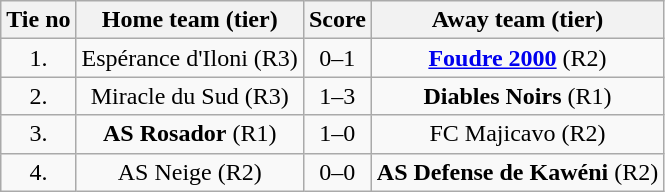<table class="wikitable" style="text-align: center">
<tr>
<th>Tie no</th>
<th>Home team (tier)</th>
<th>Score</th>
<th>Away team (tier)</th>
</tr>
<tr>
<td>1.</td>
<td> Espérance d'Iloni (R3)</td>
<td>0–1</td>
<td><strong><a href='#'>Foudre 2000</a></strong> (R2) </td>
</tr>
<tr>
<td>2.</td>
<td> Miracle du Sud (R3)</td>
<td>1–3</td>
<td><strong>Diables Noirs</strong> (R1) </td>
</tr>
<tr>
<td>3.</td>
<td> <strong>AS Rosador</strong> (R1)</td>
<td>1–0</td>
<td>FC Majicavo (R2) </td>
</tr>
<tr>
<td>4.</td>
<td> AS Neige (R2)</td>
<td>0–0 </td>
<td><strong>AS Defense de Kawéni</strong> (R2) </td>
</tr>
</table>
